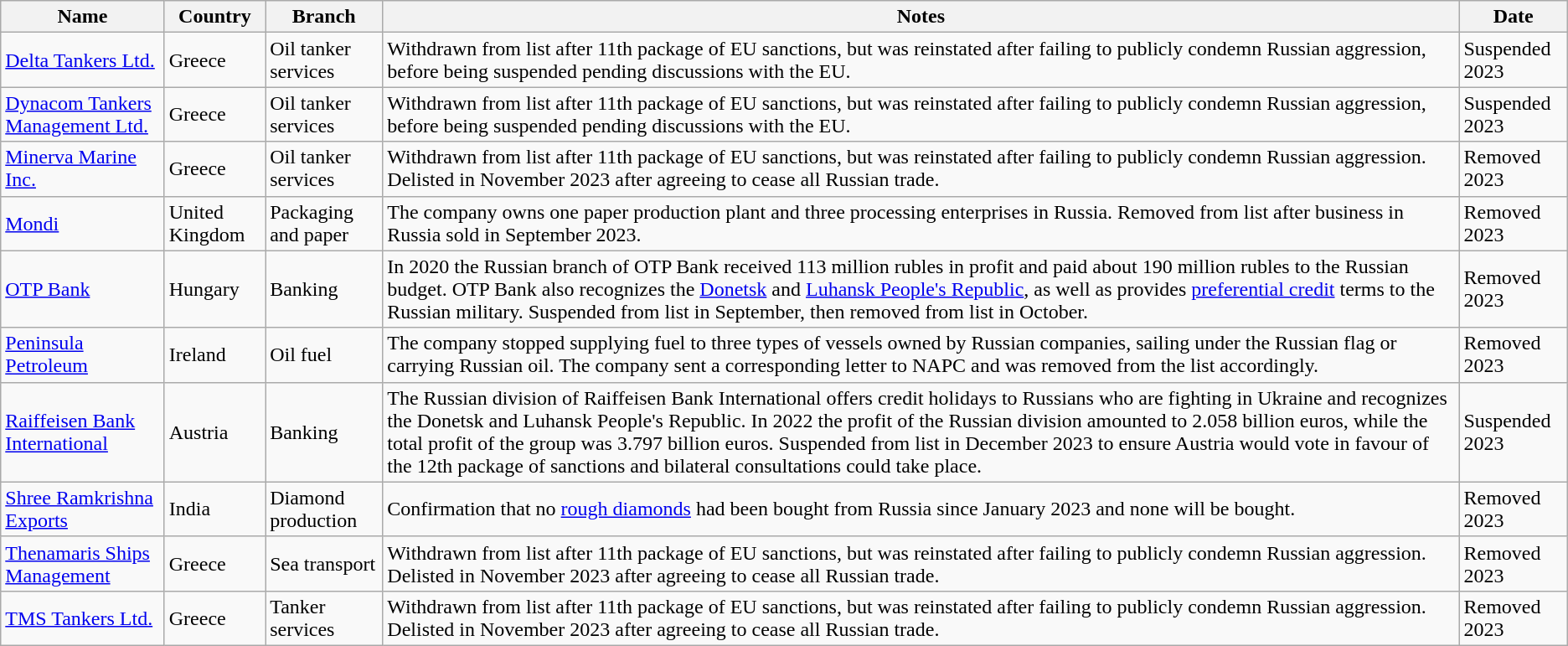<table class="wikitable sortable">
<tr>
<th>Name</th>
<th>Country</th>
<th>Branch</th>
<th>Notes</th>
<th>Date</th>
</tr>
<tr>
<td><a href='#'>Delta Tankers Ltd.</a></td>
<td>Greece</td>
<td>Oil tanker services</td>
<td>Withdrawn from list after 11th package of EU sanctions, but was reinstated after failing to publicly condemn Russian aggression, before being suspended pending discussions with the EU.</td>
<td>Suspended 2023</td>
</tr>
<tr>
<td><a href='#'>Dynacom Tankers Management Ltd.</a></td>
<td>Greece</td>
<td>Oil tanker services</td>
<td>Withdrawn from list after 11th package of EU sanctions, but was reinstated after failing to publicly condemn Russian aggression, before being suspended pending discussions with the EU.</td>
<td>Suspended 2023</td>
</tr>
<tr>
<td><a href='#'>Minerva Marine Inc.</a></td>
<td>Greece</td>
<td>Oil tanker services</td>
<td>Withdrawn from list after 11th package of EU sanctions, but was reinstated after failing to publicly condemn Russian aggression. Delisted in November 2023 after agreeing to cease all Russian trade.</td>
<td>Removed 2023</td>
</tr>
<tr>
<td><a href='#'>Mondi</a></td>
<td>United Kingdom</td>
<td>Packaging and paper</td>
<td>The company owns one paper production plant and three processing enterprises in Russia. Removed from list after business in Russia sold in September 2023.</td>
<td>Removed 2023</td>
</tr>
<tr>
<td><a href='#'>OTP Bank</a></td>
<td>Hungary</td>
<td>Banking</td>
<td>In 2020 the Russian branch of OTP Bank received 113 million rubles in profit and paid about 190 million rubles to the Russian budget. OTP Bank also recognizes the <a href='#'>Donetsk</a> and <a href='#'>Luhansk People's Republic</a>, as well as provides <a href='#'>preferential credit</a> terms to the Russian military. Suspended from list in September, then removed from list in October.</td>
<td>Removed 2023</td>
</tr>
<tr>
<td><a href='#'>Peninsula Petroleum</a></td>
<td>Ireland</td>
<td>Oil fuel</td>
<td>The company stopped supplying fuel to three types of vessels owned by Russian companies, sailing under the Russian flag or carrying Russian oil. The company sent a corresponding letter to NAPC and was removed from the list accordingly.</td>
<td>Removed 2023</td>
</tr>
<tr>
<td><a href='#'>Raiffeisen Bank International</a></td>
<td>Austria</td>
<td>Banking</td>
<td>The Russian division of Raiffeisen Bank International offers credit holidays to Russians who are fighting in Ukraine and recognizes the Donetsk and Luhansk People's Republic. In 2022 the profit of the Russian division amounted to 2.058 billion euros, while the total profit of the group was 3.797 billion euros. Suspended from list in December 2023 to ensure Austria would vote in favour of the 12th package of sanctions and bilateral consultations could take place.</td>
<td>Suspended 2023</td>
</tr>
<tr>
<td><a href='#'>Shree Ramkrishna Exports</a></td>
<td>India</td>
<td>Diamond production</td>
<td>Confirmation that no <a href='#'>rough diamonds</a> had been bought from Russia since January 2023 and none will be bought.</td>
<td>Removed 2023</td>
</tr>
<tr>
<td><a href='#'>Thenamaris Ships Management</a></td>
<td>Greece</td>
<td>Sea transport</td>
<td>Withdrawn from list after 11th package of EU sanctions, but was reinstated after failing to publicly condemn Russian aggression. Delisted in November 2023 after agreeing to cease all Russian trade.</td>
<td>Removed 2023</td>
</tr>
<tr>
<td><a href='#'>TMS Tankers Ltd.</a></td>
<td>Greece</td>
<td>Tanker services</td>
<td>Withdrawn from list after 11th package of EU sanctions, but was reinstated after failing to publicly condemn Russian aggression. Delisted in November 2023 after agreeing to cease all Russian trade.</td>
<td>Removed 2023</td>
</tr>
</table>
